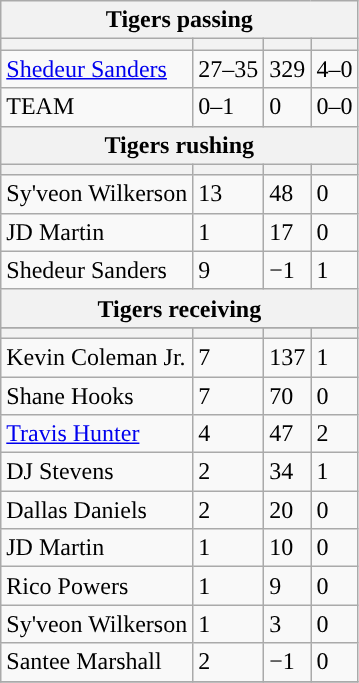<table class="wikitable plainrowheaders">
<tr>
<th colspan="6">Tigers passing</th>
</tr>
<tr>
<th scope="col"></th>
<th scope="col"></th>
<th scope="col"></th>
<th scope="col"></th>
</tr>
<tr>
<td><a href='#'>Shedeur Sanders</a></td>
<td>27–35</td>
<td>329</td>
<td>4–0</td>
</tr>
<tr>
<td>TEAM</td>
<td>0–1</td>
<td>0</td>
<td>0–0</td>
</tr>
<tr>
<th colspan="6">Tigers rushing</th>
</tr>
<tr>
<th scope="col"></th>
<th scope="col"></th>
<th scope="col"></th>
<th scope="col"></th>
</tr>
<tr>
<td>Sy'veon Wilkerson</td>
<td>13</td>
<td>48</td>
<td>0</td>
</tr>
<tr>
<td>JD Martin</td>
<td>1</td>
<td>17</td>
<td>0</td>
</tr>
<tr>
<td>Shedeur Sanders</td>
<td>9</td>
<td>−1</td>
<td>1</td>
</tr>
<tr>
<th colspan="6">Tigers receiving</th>
</tr>
<tr>
</tr>
<tr>
<th scope="col"></th>
<th scope="col"></th>
<th scope="col"></th>
<th scope="col"></th>
</tr>
<tr>
<td>Kevin Coleman Jr.</td>
<td>7</td>
<td>137</td>
<td>1</td>
</tr>
<tr>
<td>Shane Hooks</td>
<td>7</td>
<td>70</td>
<td>0</td>
</tr>
<tr>
<td><a href='#'>Travis Hunter</a></td>
<td>4</td>
<td>47</td>
<td>2</td>
</tr>
<tr>
<td>DJ Stevens</td>
<td>2</td>
<td>34</td>
<td>1</td>
</tr>
<tr>
<td>Dallas Daniels</td>
<td>2</td>
<td>20</td>
<td>0</td>
</tr>
<tr>
<td>JD Martin</td>
<td>1</td>
<td>10</td>
<td>0</td>
</tr>
<tr>
<td>Rico Powers</td>
<td>1</td>
<td>9</td>
<td>0</td>
</tr>
<tr>
<td>Sy'veon Wilkerson</td>
<td>1</td>
<td>3</td>
<td>0</td>
</tr>
<tr>
<td>Santee Marshall</td>
<td>2</td>
<td>−1</td>
<td>0</td>
</tr>
<tr>
</tr>
</table>
